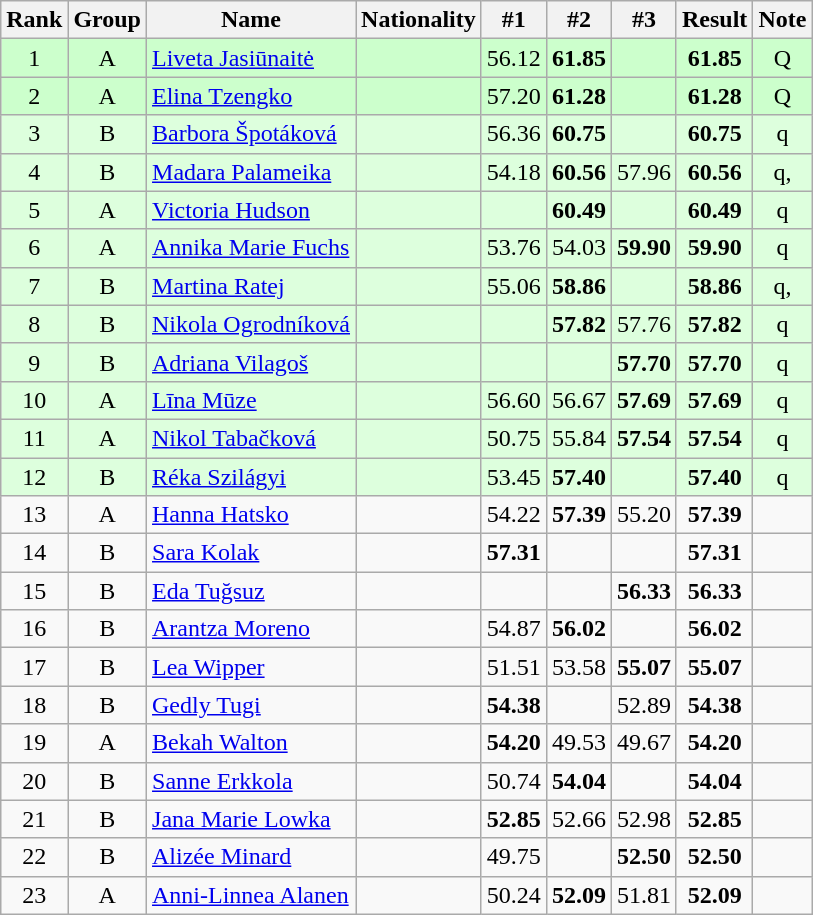<table class="wikitable sortable" style="text-align:center">
<tr>
<th>Rank</th>
<th>Group</th>
<th>Name</th>
<th>Nationality</th>
<th>#1</th>
<th>#2</th>
<th>#3</th>
<th>Result</th>
<th>Note</th>
</tr>
<tr bgcolor=ccffcc>
<td>1</td>
<td>A</td>
<td align=left><a href='#'>Liveta Jasiūnaitė</a></td>
<td align=left></td>
<td>56.12</td>
<td><strong>61.85</strong></td>
<td></td>
<td><strong>61.85</strong></td>
<td>Q</td>
</tr>
<tr bgcolor=ccffcc>
<td>2</td>
<td>A</td>
<td align=left><a href='#'>Elina Tzengko</a></td>
<td align=left></td>
<td>57.20</td>
<td><strong>61.28</strong></td>
<td></td>
<td><strong>61.28</strong></td>
<td>Q</td>
</tr>
<tr bgcolor=ddffdd>
<td>3</td>
<td>B</td>
<td align=left><a href='#'>Barbora Špotáková</a></td>
<td align=left></td>
<td>56.36</td>
<td><strong>60.75</strong></td>
<td></td>
<td><strong>60.75</strong></td>
<td>q</td>
</tr>
<tr bgcolor=ddffdd>
<td>4</td>
<td>B</td>
<td align=left><a href='#'>Madara Palameika</a></td>
<td align=left></td>
<td>54.18</td>
<td><strong>60.56</strong></td>
<td>57.96</td>
<td><strong>60.56</strong></td>
<td>q, </td>
</tr>
<tr bgcolor=ddffdd>
<td>5</td>
<td>A</td>
<td align=left><a href='#'>Victoria Hudson</a></td>
<td align=left></td>
<td></td>
<td><strong>60.49</strong></td>
<td></td>
<td><strong>60.49</strong></td>
<td>q</td>
</tr>
<tr bgcolor=ddffdd>
<td>6</td>
<td>A</td>
<td align=left><a href='#'>Annika Marie Fuchs</a></td>
<td align=left></td>
<td>53.76</td>
<td>54.03</td>
<td><strong>59.90</strong></td>
<td><strong>59.90</strong></td>
<td>q</td>
</tr>
<tr bgcolor=ddffdd>
<td>7</td>
<td>B</td>
<td align=left><a href='#'>Martina Ratej</a></td>
<td align=left></td>
<td>55.06</td>
<td><strong>58.86</strong></td>
<td></td>
<td><strong>58.86</strong></td>
<td>q, </td>
</tr>
<tr bgcolor=ddffdd>
<td>8</td>
<td>B</td>
<td align=left><a href='#'>Nikola Ogrodníková</a></td>
<td align=left></td>
<td></td>
<td><strong>57.82</strong></td>
<td>57.76</td>
<td><strong>57.82</strong></td>
<td>q</td>
</tr>
<tr bgcolor=ddffdd>
<td>9</td>
<td>B</td>
<td align=left><a href='#'>Adriana Vilagoš</a></td>
<td align=left></td>
<td></td>
<td></td>
<td><strong>57.70</strong></td>
<td><strong>57.70</strong></td>
<td>q</td>
</tr>
<tr bgcolor=ddffdd>
<td>10</td>
<td>A</td>
<td align=left><a href='#'>Līna Mūze</a></td>
<td align=left></td>
<td>56.60</td>
<td>56.67</td>
<td><strong>57.69</strong></td>
<td><strong>57.69</strong></td>
<td>q</td>
</tr>
<tr bgcolor=ddffdd>
<td>11</td>
<td>A</td>
<td align=left><a href='#'>Nikol Tabačková</a></td>
<td align=left></td>
<td>50.75</td>
<td>55.84</td>
<td><strong>57.54</strong></td>
<td><strong>57.54</strong></td>
<td>q</td>
</tr>
<tr bgcolor=ddffdd>
<td>12</td>
<td>B</td>
<td align=left><a href='#'>Réka Szilágyi</a></td>
<td align=left></td>
<td>53.45</td>
<td><strong>57.40</strong></td>
<td></td>
<td><strong>57.40</strong></td>
<td>q</td>
</tr>
<tr>
<td>13</td>
<td>A</td>
<td align=left><a href='#'>Hanna Hatsko</a></td>
<td align=left></td>
<td>54.22</td>
<td><strong>57.39</strong></td>
<td>55.20</td>
<td><strong>57.39</strong></td>
<td></td>
</tr>
<tr>
<td>14</td>
<td>B</td>
<td align=left><a href='#'>Sara Kolak</a></td>
<td align=left></td>
<td><strong>57.31</strong></td>
<td></td>
<td></td>
<td><strong>57.31</strong></td>
<td></td>
</tr>
<tr>
<td>15</td>
<td>B</td>
<td align=left><a href='#'>Eda Tuğsuz</a></td>
<td align=left></td>
<td></td>
<td></td>
<td><strong>56.33</strong></td>
<td><strong>56.33</strong></td>
<td></td>
</tr>
<tr>
<td>16</td>
<td>B</td>
<td align=left><a href='#'>Arantza Moreno</a></td>
<td align=left></td>
<td>54.87</td>
<td><strong>56.02</strong></td>
<td></td>
<td><strong>56.02</strong></td>
<td></td>
</tr>
<tr>
<td>17</td>
<td>B</td>
<td align=left><a href='#'>Lea Wipper</a></td>
<td align=left></td>
<td>51.51</td>
<td>53.58</td>
<td><strong>55.07</strong></td>
<td><strong>55.07</strong></td>
<td></td>
</tr>
<tr>
<td>18</td>
<td>B</td>
<td align=left><a href='#'>Gedly Tugi</a></td>
<td align=left></td>
<td><strong>54.38</strong></td>
<td></td>
<td>52.89</td>
<td><strong>54.38</strong></td>
<td></td>
</tr>
<tr>
<td>19</td>
<td>A</td>
<td align=left><a href='#'>Bekah Walton</a></td>
<td align=left></td>
<td><strong>54.20</strong></td>
<td>49.53</td>
<td>49.67</td>
<td><strong>54.20</strong></td>
<td></td>
</tr>
<tr>
<td>20</td>
<td>B</td>
<td align=left><a href='#'>Sanne Erkkola</a></td>
<td align=left></td>
<td>50.74</td>
<td><strong>54.04</strong></td>
<td></td>
<td><strong>54.04</strong></td>
<td></td>
</tr>
<tr>
<td>21</td>
<td>B</td>
<td align=left><a href='#'>Jana Marie Lowka</a></td>
<td align=left></td>
<td><strong>52.85</strong></td>
<td>52.66</td>
<td>52.98</td>
<td><strong>52.85</strong></td>
<td></td>
</tr>
<tr>
<td>22</td>
<td>B</td>
<td align=left><a href='#'>Alizée Minard</a></td>
<td align=left></td>
<td>49.75</td>
<td></td>
<td><strong>52.50</strong></td>
<td><strong>52.50</strong></td>
<td></td>
</tr>
<tr>
<td>23</td>
<td>A</td>
<td align=left><a href='#'>Anni-Linnea Alanen</a></td>
<td align=left></td>
<td>50.24</td>
<td><strong>52.09</strong></td>
<td>51.81</td>
<td><strong>52.09</strong></td>
<td></td>
</tr>
</table>
